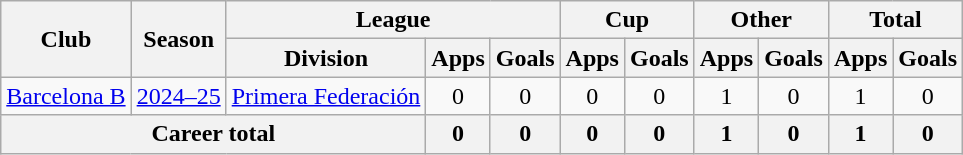<table class=wikitable style=text-align:center>
<tr>
<th rowspan="2">Club</th>
<th rowspan="2">Season</th>
<th colspan="3">League</th>
<th colspan="2">Cup</th>
<th colspan="2">Other</th>
<th colspan="2">Total</th>
</tr>
<tr>
<th>Division</th>
<th>Apps</th>
<th>Goals</th>
<th>Apps</th>
<th>Goals</th>
<th>Apps</th>
<th>Goals</th>
<th>Apps</th>
<th>Goals</th>
</tr>
<tr>
<td><a href='#'>Barcelona B</a></td>
<td><a href='#'>2024–25</a></td>
<td><a href='#'>Primera Federación</a></td>
<td>0</td>
<td>0</td>
<td>0</td>
<td>0</td>
<td>1</td>
<td>0</td>
<td>1</td>
<td>0</td>
</tr>
<tr>
<th colspan="3"><strong>Career total</strong></th>
<th>0</th>
<th>0</th>
<th>0</th>
<th>0</th>
<th>1</th>
<th>0</th>
<th>1</th>
<th>0</th>
</tr>
</table>
